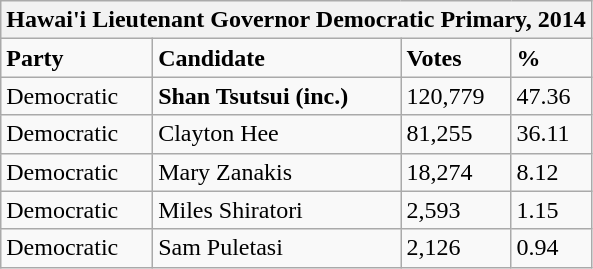<table class="wikitable">
<tr>
<th colspan="4">Hawai'i Lieutenant Governor Democratic Primary, 2014</th>
</tr>
<tr>
<td><strong>Party</strong></td>
<td><strong>Candidate</strong></td>
<td><strong>Votes</strong></td>
<td><strong>%</strong></td>
</tr>
<tr>
<td>Democratic</td>
<td><strong>Shan Tsutsui (inc.)</strong></td>
<td>120,779</td>
<td>47.36</td>
</tr>
<tr>
<td>Democratic</td>
<td>Clayton Hee</td>
<td>81,255</td>
<td>36.11</td>
</tr>
<tr>
<td>Democratic</td>
<td>Mary Zanakis</td>
<td>18,274</td>
<td>8.12</td>
</tr>
<tr>
<td>Democratic</td>
<td>Miles Shiratori</td>
<td>2,593</td>
<td>1.15</td>
</tr>
<tr>
<td>Democratic</td>
<td>Sam Puletasi</td>
<td>2,126</td>
<td>0.94</td>
</tr>
</table>
